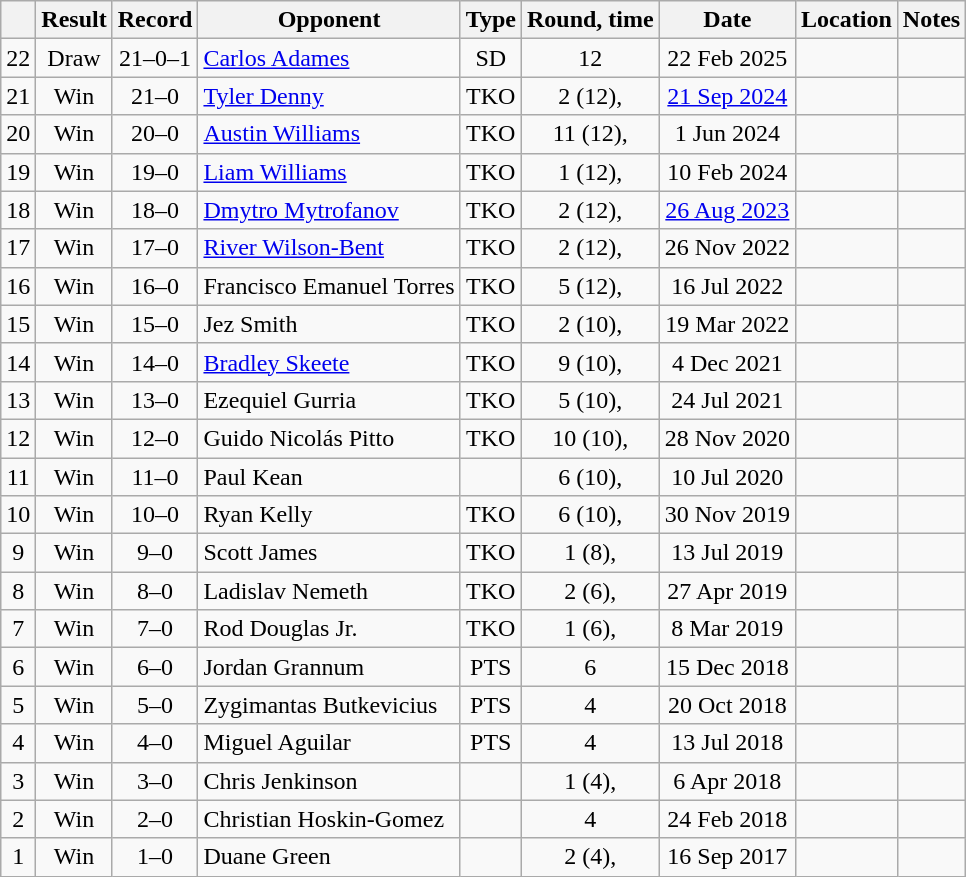<table class=wikitable style=text-align:center>
<tr>
<th></th>
<th>Result</th>
<th>Record</th>
<th>Opponent</th>
<th>Type</th>
<th>Round, time</th>
<th>Date</th>
<th>Location</th>
<th>Notes</th>
</tr>
<tr>
<td>22</td>
<td>Draw</td>
<td>21–0–1</td>
<td align=left><a href='#'>Carlos Adames</a></td>
<td>SD</td>
<td>12</td>
<td>22 Feb 2025</td>
<td align=left></td>
<td align=left></td>
</tr>
<tr>
<td>21</td>
<td>Win</td>
<td>21–0</td>
<td align=left><a href='#'>Tyler Denny</a></td>
<td>TKO</td>
<td>2 (12), </td>
<td><a href='#'>21 Sep 2024</a></td>
<td align=left></td>
<td align=left></td>
</tr>
<tr>
<td>20</td>
<td>Win</td>
<td>20–0</td>
<td align=left><a href='#'>Austin Williams</a></td>
<td>TKO</td>
<td>11 (12), </td>
<td>1 Jun 2024</td>
<td align=left></td>
<td align=left></td>
</tr>
<tr>
<td>19</td>
<td>Win</td>
<td>19–0</td>
<td align=left><a href='#'>Liam Williams</a></td>
<td>TKO</td>
<td>1 (12), </td>
<td>10 Feb 2024</td>
<td align=left></td>
<td align=left></td>
</tr>
<tr>
<td>18</td>
<td>Win</td>
<td>18–0</td>
<td align=left><a href='#'>Dmytro Mytrofanov</a></td>
<td>TKO</td>
<td>2 (12), </td>
<td><a href='#'>26 Aug 2023</a></td>
<td align=left></td>
<td align=left></td>
</tr>
<tr>
<td>17</td>
<td>Win</td>
<td>17–0</td>
<td align=left><a href='#'>River Wilson-Bent</a></td>
<td>TKO</td>
<td>2 (12), </td>
<td>26 Nov 2022</td>
<td align=left></td>
<td align=left></td>
</tr>
<tr>
<td>16</td>
<td>Win</td>
<td>16–0</td>
<td align=left>Francisco Emanuel Torres</td>
<td>TKO</td>
<td>5 (12), </td>
<td>16 Jul 2022</td>
<td align=left></td>
<td align=left></td>
</tr>
<tr>
<td>15</td>
<td>Win</td>
<td>15–0</td>
<td align=left>Jez Smith</td>
<td>TKO</td>
<td>2 (10), </td>
<td>19 Mar 2022</td>
<td align=left></td>
<td align=left></td>
</tr>
<tr>
<td>14</td>
<td>Win</td>
<td>14–0</td>
<td align=left><a href='#'>Bradley Skeete</a></td>
<td>TKO</td>
<td>9 (10), </td>
<td>4 Dec 2021</td>
<td align=left></td>
<td align=left></td>
</tr>
<tr>
<td>13</td>
<td>Win</td>
<td>13–0</td>
<td align=left>Ezequiel Gurria</td>
<td>TKO</td>
<td>5 (10), </td>
<td>24 Jul 2021</td>
<td align=left></td>
<td align=left></td>
</tr>
<tr>
<td>12</td>
<td>Win</td>
<td>12–0</td>
<td align=left>Guido Nicolás Pitto</td>
<td>TKO</td>
<td>10 (10), </td>
<td>28 Nov 2020</td>
<td align=left></td>
<td align=left></td>
</tr>
<tr>
<td>11</td>
<td>Win</td>
<td>11–0</td>
<td align=left>Paul Kean</td>
<td></td>
<td>6 (10), </td>
<td>10 Jul 2020</td>
<td align=left></td>
<td align=left></td>
</tr>
<tr>
<td>10</td>
<td>Win</td>
<td>10–0</td>
<td align=left>Ryan Kelly</td>
<td>TKO</td>
<td>6 (10), </td>
<td>30 Nov 2019</td>
<td align=left></td>
<td align=left></td>
</tr>
<tr>
<td>9</td>
<td>Win</td>
<td>9–0</td>
<td align=left>Scott James</td>
<td>TKO</td>
<td>1 (8), </td>
<td>13 Jul 2019</td>
<td align=left></td>
<td align=left></td>
</tr>
<tr>
<td>8</td>
<td>Win</td>
<td>8–0</td>
<td align=left>Ladislav Nemeth</td>
<td>TKO</td>
<td>2 (6), </td>
<td>27 Apr 2019</td>
<td align=left></td>
<td align=left></td>
</tr>
<tr>
<td>7</td>
<td>Win</td>
<td>7–0</td>
<td align=left>Rod Douglas Jr.</td>
<td>TKO</td>
<td>1 (6), </td>
<td>8 Mar 2019</td>
<td align=left></td>
<td align=left></td>
</tr>
<tr>
<td>6</td>
<td>Win</td>
<td>6–0</td>
<td align=left>Jordan Grannum</td>
<td>PTS</td>
<td>6</td>
<td>15 Dec 2018</td>
<td align=left></td>
<td align=left></td>
</tr>
<tr>
<td>5</td>
<td>Win</td>
<td>5–0</td>
<td align=left>Zygimantas Butkevicius</td>
<td>PTS</td>
<td>4</td>
<td>20 Oct 2018</td>
<td align=left></td>
<td align=left></td>
</tr>
<tr>
<td>4</td>
<td>Win</td>
<td>4–0</td>
<td align=left>Miguel Aguilar</td>
<td>PTS</td>
<td>4</td>
<td>13 Jul 2018</td>
<td align=left></td>
<td align=left></td>
</tr>
<tr>
<td>3</td>
<td>Win</td>
<td>3–0</td>
<td align=left>Chris Jenkinson</td>
<td></td>
<td>1 (4), </td>
<td>6 Apr 2018</td>
<td align=left></td>
<td align=left></td>
</tr>
<tr>
<td>2</td>
<td>Win</td>
<td>2–0</td>
<td align=left>Christian Hoskin-Gomez</td>
<td></td>
<td>4</td>
<td>24 Feb 2018</td>
<td align=left></td>
<td align=left></td>
</tr>
<tr>
<td>1</td>
<td>Win</td>
<td>1–0</td>
<td align=left>Duane Green</td>
<td></td>
<td>2 (4), </td>
<td>16 Sep 2017</td>
<td align=left></td>
<td align=left></td>
</tr>
</table>
